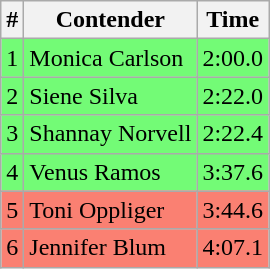<table class="wikitable">
<tr>
<th>#</th>
<th>Contender</th>
<th>Time</th>
</tr>
<tr>
<td style="background:#73fb76;">1</td>
<td style="background:#73fb76;">Monica Carlson</td>
<td style="background:#73fb76;">2:00.0</td>
</tr>
<tr>
<td style="background:#73fb76;">2</td>
<td style="background:#73fb76;">Siene Silva</td>
<td style="background:#73fb76;">2:22.0</td>
</tr>
<tr>
<td style="background:#73fb76;">3</td>
<td style="background:#73fb76;">Shannay Norvell</td>
<td style="background:#73fb76;">2:22.4</td>
</tr>
<tr>
<td style="background:#73fb76;">4</td>
<td style="background:#73fb76;">Venus Ramos</td>
<td style="background:#73fb76;">3:37.6</td>
</tr>
<tr>
<td style="background:salmon;">5</td>
<td style="background:salmon;">Toni Oppliger</td>
<td style="background:salmon;">3:44.6</td>
</tr>
<tr>
<td style="background:salmon;">6</td>
<td style="background:salmon;">Jennifer Blum</td>
<td style="background:salmon;">4:07.1</td>
</tr>
</table>
